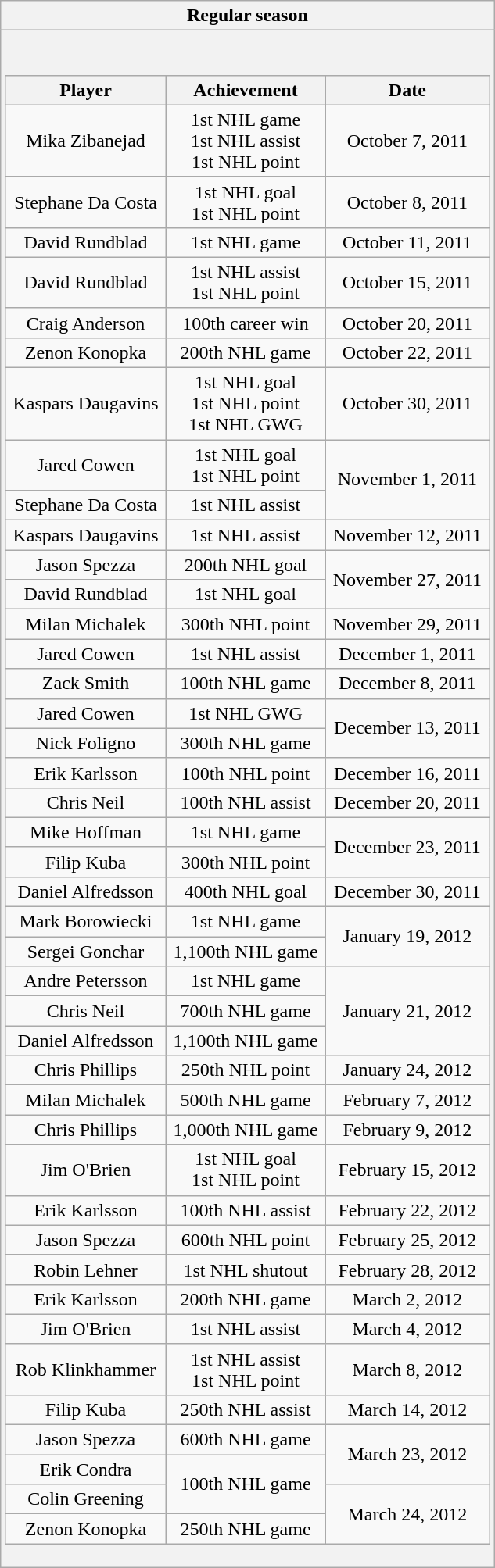<table class="wikitable">
<tr>
<th style="border: 0;" colspan="2">Regular season</th>
</tr>
<tr style="background: #f2f2f2; border: 0; text-align: center;vertical-align:top">
<td><br><table class="wikitable sortable" style="width:100%;">
<tr align=center>
<th>Player</th>
<th>Achievement</th>
<th>Date</th>
</tr>
<tr style="text-align:center;">
<td>Mika Zibanejad</td>
<td>1st NHL game<br>1st NHL assist<br>1st NHL point</td>
<td>October 7, 2011</td>
</tr>
<tr style="text-align:center;">
<td>Stephane Da Costa</td>
<td>1st NHL goal<br>1st NHL point</td>
<td>October 8, 2011</td>
</tr>
<tr style="text-align:center;">
<td>David Rundblad</td>
<td>1st NHL game</td>
<td>October 11, 2011</td>
</tr>
<tr style="text-align:center;">
<td>David Rundblad</td>
<td>1st NHL assist<br>1st NHL point</td>
<td>October 15, 2011</td>
</tr>
<tr style="text-align:center;">
<td>Craig Anderson</td>
<td>100th career win</td>
<td>October 20, 2011</td>
</tr>
<tr style="text-align:center;">
<td>Zenon Konopka</td>
<td>200th NHL game</td>
<td>October 22, 2011</td>
</tr>
<tr style="text-align:center;">
<td>Kaspars Daugavins</td>
<td>1st NHL goal<br>1st NHL point<br>1st NHL GWG</td>
<td>October 30, 2011</td>
</tr>
<tr style="text-align:center;">
<td>Jared Cowen</td>
<td>1st NHL goal<br>1st NHL point</td>
<td rowspan="2">November 1, 2011</td>
</tr>
<tr style="text-align:center;">
<td>Stephane Da Costa</td>
<td>1st NHL assist</td>
</tr>
<tr style="text-align:center;">
<td>Kaspars Daugavins</td>
<td>1st NHL assist</td>
<td>November 12, 2011</td>
</tr>
<tr style="text-align:center;">
<td>Jason Spezza</td>
<td>200th NHL goal</td>
<td rowspan="2">November 27, 2011</td>
</tr>
<tr style="text-align:center;">
<td>David Rundblad</td>
<td>1st NHL goal</td>
</tr>
<tr style="text-align:center;">
<td>Milan Michalek</td>
<td>300th NHL point</td>
<td>November 29, 2011</td>
</tr>
<tr style="text-align:center;">
<td>Jared Cowen</td>
<td>1st NHL assist</td>
<td>December 1, 2011</td>
</tr>
<tr style="text-align:center;">
<td>Zack Smith</td>
<td>100th NHL game</td>
<td>December 8, 2011</td>
</tr>
<tr style="text-align:center;">
<td>Jared Cowen</td>
<td>1st NHL GWG</td>
<td rowspan="2">December 13, 2011</td>
</tr>
<tr style="text-align:center;">
<td>Nick Foligno</td>
<td>300th NHL game</td>
</tr>
<tr style="text-align:center;">
<td>Erik Karlsson</td>
<td>100th NHL point</td>
<td>December 16, 2011</td>
</tr>
<tr style="text-align:center;">
<td>Chris Neil</td>
<td>100th NHL assist</td>
<td>December 20, 2011</td>
</tr>
<tr style="text-align:center;">
<td>Mike Hoffman</td>
<td>1st NHL game</td>
<td rowspan="2">December 23, 2011</td>
</tr>
<tr style="text-align:center;">
<td>Filip Kuba</td>
<td>300th NHL point</td>
</tr>
<tr style="text-align:center;">
<td>Daniel Alfredsson</td>
<td>400th NHL goal</td>
<td>December 30, 2011</td>
</tr>
<tr style="text-align:center;">
<td>Mark Borowiecki</td>
<td>1st NHL game</td>
<td rowspan="2">January 19, 2012</td>
</tr>
<tr style="text-align:center;">
<td>Sergei Gonchar</td>
<td>1,100th NHL game</td>
</tr>
<tr style="text-align:center;">
<td>Andre Petersson</td>
<td>1st NHL game</td>
<td rowspan="3">January 21, 2012</td>
</tr>
<tr style="text-align:center;">
<td>Chris Neil</td>
<td>700th NHL game</td>
</tr>
<tr style="text-align:center;">
<td>Daniel Alfredsson</td>
<td>1,100th NHL game</td>
</tr>
<tr style="text-align:center;">
<td>Chris Phillips</td>
<td>250th NHL point</td>
<td>January 24, 2012</td>
</tr>
<tr style="text-align:center;">
<td>Milan Michalek</td>
<td>500th NHL game</td>
<td>February 7, 2012</td>
</tr>
<tr style="text-align:center;">
<td>Chris Phillips</td>
<td>1,000th NHL game</td>
<td>February 9, 2012</td>
</tr>
<tr style="text-align:center;">
<td>Jim O'Brien</td>
<td>1st NHL goal <br>1st NHL point</td>
<td>February 15, 2012</td>
</tr>
<tr style="text-align:center;">
<td>Erik Karlsson</td>
<td>100th NHL assist</td>
<td>February 22, 2012</td>
</tr>
<tr style="text-align:center;">
<td>Jason Spezza</td>
<td>600th NHL point</td>
<td>February 25, 2012</td>
</tr>
<tr style="text-align:center;">
<td>Robin Lehner</td>
<td>1st NHL shutout</td>
<td>February 28, 2012</td>
</tr>
<tr style="text-align:center;">
<td>Erik Karlsson</td>
<td>200th NHL game</td>
<td>March 2, 2012</td>
</tr>
<tr style="text-align:center;">
<td>Jim O'Brien</td>
<td>1st NHL assist</td>
<td>March 4, 2012</td>
</tr>
<tr style="text-align:center;">
<td>Rob Klinkhammer</td>
<td>1st NHL assist<br>1st NHL point</td>
<td>March 8, 2012</td>
</tr>
<tr style="text-align:center;">
<td>Filip Kuba</td>
<td>250th NHL assist</td>
<td>March 14, 2012</td>
</tr>
<tr style="text-align:center;">
<td>Jason Spezza</td>
<td>600th NHL game</td>
<td rowspan="2">March 23, 2012</td>
</tr>
<tr style="text-align:center;">
<td>Erik Condra</td>
<td rowspan="2">100th NHL game</td>
</tr>
<tr style="text-align:center;">
<td>Colin Greening</td>
<td rowspan="2">March 24, 2012</td>
</tr>
<tr style="text-align:center;">
<td>Zenon Konopka</td>
<td>250th NHL game</td>
</tr>
</table>
</td>
</tr>
</table>
